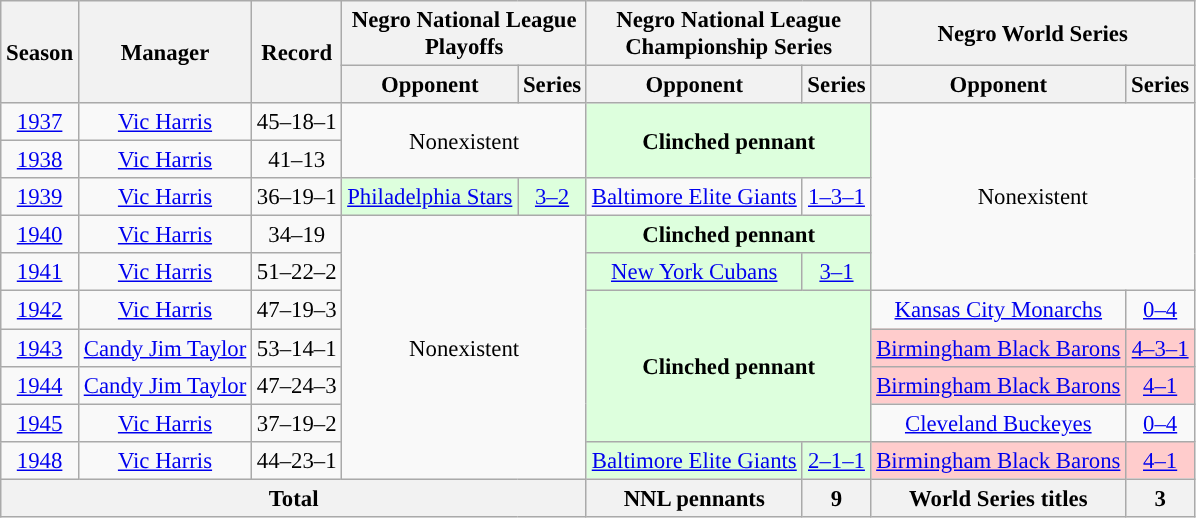<table class="wikitable" style="font-size:95%; text-align:center">
<tr>
<th rowspan="2">Season</th>
<th rowspan="2">Manager</th>
<th rowspan="2">Record</th>
<th colspan="2">Negro National League<br>Playoffs</th>
<th colspan="2">Negro National League<br>Championship Series</th>
<th colspan="2">Negro World Series</th>
</tr>
<tr>
<th>Opponent</th>
<th>Series</th>
<th>Opponent</th>
<th>Series</th>
<th>Opponent</th>
<th>Series</th>
</tr>
<tr>
<td><a href='#'>1937</a></td>
<td><a href='#'>Vic Harris</a></td>
<td>45–18–1</td>
<td colspan="2" rowspan="2">Nonexistent</td>
<td colspan="2" rowspan="2" style="background:#dfd;"><strong>Clinched pennant</strong></td>
<td colspan="2" rowspan="5">Nonexistent</td>
</tr>
<tr>
<td><a href='#'>1938</a></td>
<td><a href='#'>Vic Harris</a></td>
<td>41–13</td>
</tr>
<tr>
<td><a href='#'>1939</a></td>
<td><a href='#'>Vic Harris</a></td>
<td>36–19–1</td>
<td style="background:#dfd;"><a href='#'>Philadelphia Stars</a></td>
<td style="background:#dfd;"><a href='#'>3–2</a></td>
<td><a href='#'>Baltimore Elite Giants</a></td>
<td><a href='#'>1–3–1</a></td>
</tr>
<tr>
<td><a href='#'>1940</a></td>
<td><a href='#'>Vic Harris</a></td>
<td>34–19</td>
<td colspan="2" rowspan="7">Nonexistent</td>
<td colspan="2" rowspan="1" style="background:#dfd;"><strong>Clinched pennant</strong></td>
</tr>
<tr>
<td><a href='#'>1941</a></td>
<td><a href='#'>Vic Harris</a></td>
<td>51–22–2</td>
<td style="background:#dfd;"><a href='#'>New York Cubans</a></td>
<td style="background:#dfd;"><a href='#'>3–1</a></td>
</tr>
<tr>
<td><a href='#'>1942</a></td>
<td><a href='#'>Vic Harris</a></td>
<td>47–19–3</td>
<td colspan="2" rowspan="4" style="background:#dfd;"><strong>Clinched pennant</strong></td>
<td><a href='#'>Kansas City Monarchs</a></td>
<td><a href='#'>0–4</a></td>
</tr>
<tr>
<td><a href='#'>1943</a></td>
<td><a href='#'>Candy Jim Taylor</a></td>
<td>53–14–1</td>
<td style="background:#fcc;"><a href='#'>Birmingham Black Barons</a></td>
<td style="background:#fcc;"><a href='#'>4–3–1</a></td>
</tr>
<tr>
<td><a href='#'>1944</a></td>
<td><a href='#'>Candy Jim Taylor</a></td>
<td>47–24–3</td>
<td style="background:#fcc;"><a href='#'>Birmingham Black Barons</a></td>
<td style="background:#fcc;"><a href='#'>4–1</a></td>
</tr>
<tr>
<td><a href='#'>1945</a></td>
<td><a href='#'>Vic Harris</a></td>
<td>37–19–2</td>
<td><a href='#'>Cleveland Buckeyes</a></td>
<td><a href='#'>0–4</a></td>
</tr>
<tr>
<td><a href='#'>1948</a></td>
<td><a href='#'>Vic Harris</a></td>
<td>44–23–1</td>
<td style="background:#dfd;"><a href='#'>Baltimore Elite Giants</a></td>
<td style="background:#dfd;"><a href='#'>2–1–1</a></td>
<td style="background:#fcc;"><a href='#'>Birmingham Black Barons</a></td>
<td style="background:#fcc;"><a href='#'>4–1</a></td>
</tr>
<tr>
<th colspan="5">Total</th>
<th>NNL pennants</th>
<th>9</th>
<th>World Series titles</th>
<th>3</th>
</tr>
</table>
